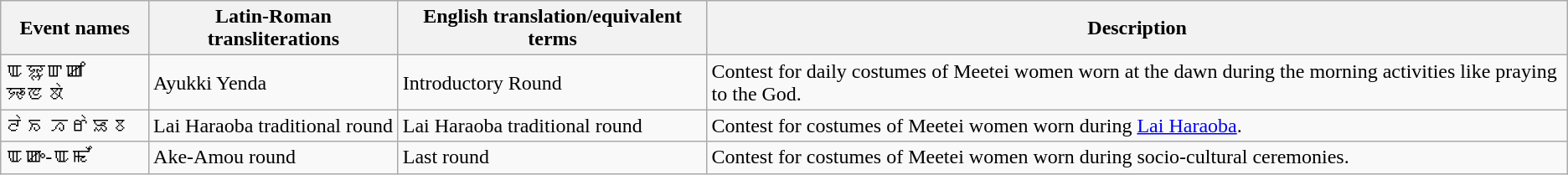<table class="wikitable">
<tr>
<th>Event names</th>
<th>Latin-Roman transliterations</th>
<th>English translation/equivalent terms</th>
<th>Description</th>
</tr>
<tr>
<td>ꯑꯌꯨꯛꯀꯤ ꯌꯦꯟꯗꯥ</td>
<td>Ayukki Yenda</td>
<td>Introductory Round</td>
<td>Contest for daily costumes of Meetei women worn at the dawn during the morning activities like praying to the God.</td>
</tr>
<tr>
<td>ꯂꯥꯢ ꯍꯔꯥꯎꯕ</td>
<td>Lai Haraoba traditional round</td>
<td>Lai Haraoba traditional round</td>
<td>Contest for costumes of Meetei women worn during <a href='#'>Lai Haraoba</a>.</td>
</tr>
<tr>
<td>ꯑꯀꯦ-ꯑꯃꯧ</td>
<td>Ake-Amou round</td>
<td>Last round</td>
<td>Contest for costumes of Meetei women worn during socio-cultural ceremonies.</td>
</tr>
</table>
